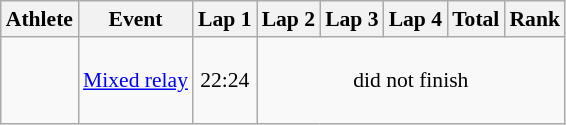<table class="wikitable" style="font-size:90%;">
<tr>
<th>Athlete</th>
<th>Event</th>
<th>Lap 1</th>
<th>Lap 2</th>
<th>Lap 3</th>
<th>Lap 4</th>
<th>Total</th>
<th>Rank</th>
</tr>
<tr align=center>
<td align=left><br><br><br></td>
<td align=left><a href='#'>Mixed relay</a></td>
<td>22:24</td>
<td colspan=5>did not finish</td>
</tr>
</table>
